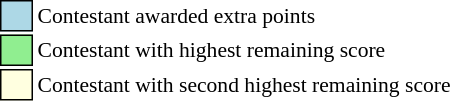<table class="toccolours" style="font-size: 90%; white-space: nowrap;">
<tr>
<td style="background:lightblue; border:1px solid black;">     </td>
<td>Contestant awarded extra points</td>
</tr>
<tr>
<td style="background:lightgreen; border:1px solid black;">     </td>
<td>Contestant with highest remaining score</td>
</tr>
<tr>
<td style="background:lightyellow; border:1px solid black;">     </td>
<td>Contestant with second highest remaining score</td>
</tr>
</table>
